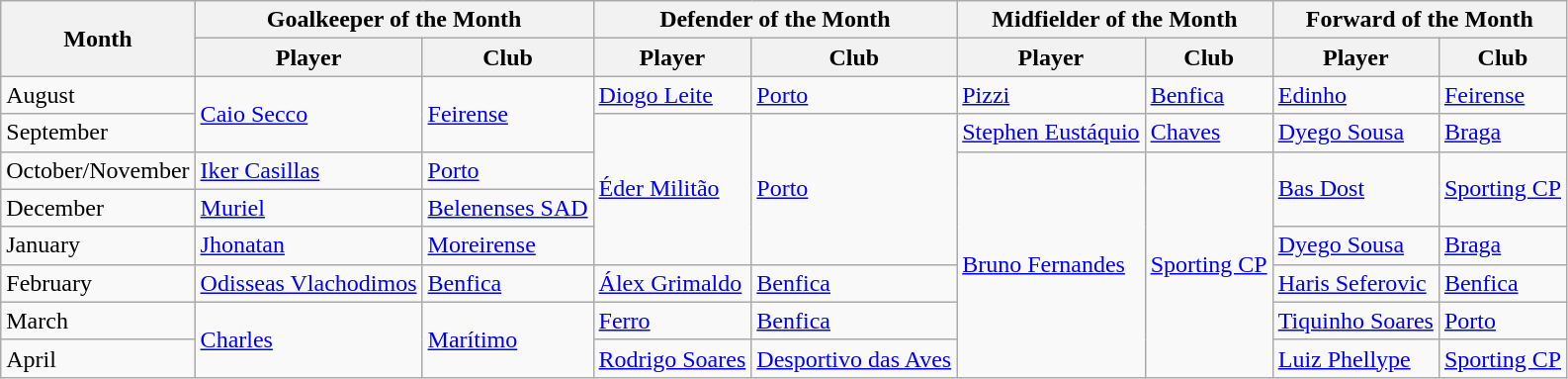<table class="wikitable sortable">
<tr>
<th rowspan=2>Month</th>
<th colspan=2>Goalkeeper of the Month</th>
<th colspan=2>Defender of the Month</th>
<th colspan=2>Midfielder of the Month</th>
<th colspan=2>Forward of the Month</th>
</tr>
<tr>
<th>Player</th>
<th>Club</th>
<th>Player</th>
<th>Club</th>
<th>Player</th>
<th>Club</th>
<th>Player</th>
<th>Club</th>
</tr>
<tr>
<td>August</td>
<td rowspan="2"> <a href='#'>Caio Secco</a></td>
<td rowspan="2"><a href='#'>Feirense</a></td>
<td> <a href='#'>Diogo Leite</a></td>
<td><a href='#'>Porto</a></td>
<td> <a href='#'>Pizzi</a></td>
<td><a href='#'>Benfica</a></td>
<td> <a href='#'>Edinho</a></td>
<td><a href='#'>Feirense</a></td>
</tr>
<tr>
<td>September</td>
<td rowspan="4"> <a href='#'>Éder Militão</a></td>
<td rowspan="4"><a href='#'>Porto</a></td>
<td> <a href='#'>Stephen Eustáquio</a></td>
<td><a href='#'>Chaves</a></td>
<td> <a href='#'>Dyego Sousa</a></td>
<td><a href='#'>Braga</a></td>
</tr>
<tr>
<td>October/November</td>
<td> <a href='#'>Iker Casillas</a></td>
<td><a href='#'>Porto</a></td>
<td rowspan="6"> <a href='#'>Bruno Fernandes</a></td>
<td rowspan="6"><a href='#'>Sporting CP</a></td>
<td rowspan="2"> <a href='#'>Bas Dost</a></td>
<td rowspan="2"><a href='#'>Sporting CP</a></td>
</tr>
<tr>
<td>December</td>
<td> <a href='#'>Muriel</a></td>
<td><a href='#'>Belenenses SAD</a></td>
</tr>
<tr>
<td>January</td>
<td> <a href='#'>Jhonatan</a></td>
<td><a href='#'>Moreirense</a></td>
<td> <a href='#'>Dyego Sousa</a></td>
<td><a href='#'>Braga</a></td>
</tr>
<tr>
<td>February</td>
<td> <a href='#'>Odisseas Vlachodimos</a></td>
<td><a href='#'>Benfica</a></td>
<td> <a href='#'>Álex Grimaldo</a></td>
<td><a href='#'>Benfica</a></td>
<td> <a href='#'>Haris Seferovic</a></td>
<td><a href='#'>Benfica</a></td>
</tr>
<tr>
<td>March</td>
<td rowspan="2"> <a href='#'>Charles</a></td>
<td rowspan="2"><a href='#'>Marítimo</a></td>
<td> <a href='#'>Ferro</a></td>
<td><a href='#'>Benfica</a></td>
<td> <a href='#'>Tiquinho Soares</a></td>
<td><a href='#'>Porto</a></td>
</tr>
<tr>
<td>April</td>
<td> <a href='#'>Rodrigo Soares</a></td>
<td><a href='#'>Desportivo das Aves</a></td>
<td> <a href='#'>Luiz Phellype</a></td>
<td><a href='#'>Sporting CP</a></td>
</tr>
</table>
